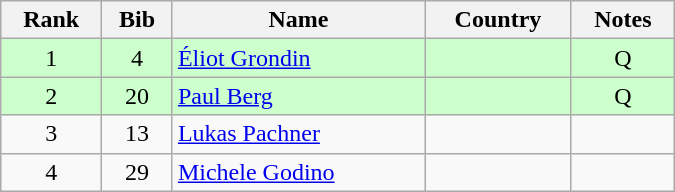<table class="wikitable" style="text-align:center; width:450px">
<tr>
<th>Rank</th>
<th>Bib</th>
<th>Name</th>
<th>Country</th>
<th>Notes</th>
</tr>
<tr bgcolor=ccffcc>
<td>1</td>
<td>4</td>
<td align=left><a href='#'>Éliot Grondin</a></td>
<td align=left></td>
<td>Q</td>
</tr>
<tr bgcolor=ccffcc>
<td>2</td>
<td>20</td>
<td align=left><a href='#'>Paul Berg</a></td>
<td align=left></td>
<td>Q</td>
</tr>
<tr>
<td>3</td>
<td>13</td>
<td align=left><a href='#'>Lukas Pachner</a></td>
<td align=left></td>
<td></td>
</tr>
<tr>
<td>4</td>
<td>29</td>
<td align=left><a href='#'>Michele Godino</a></td>
<td align=left></td>
<td></td>
</tr>
</table>
